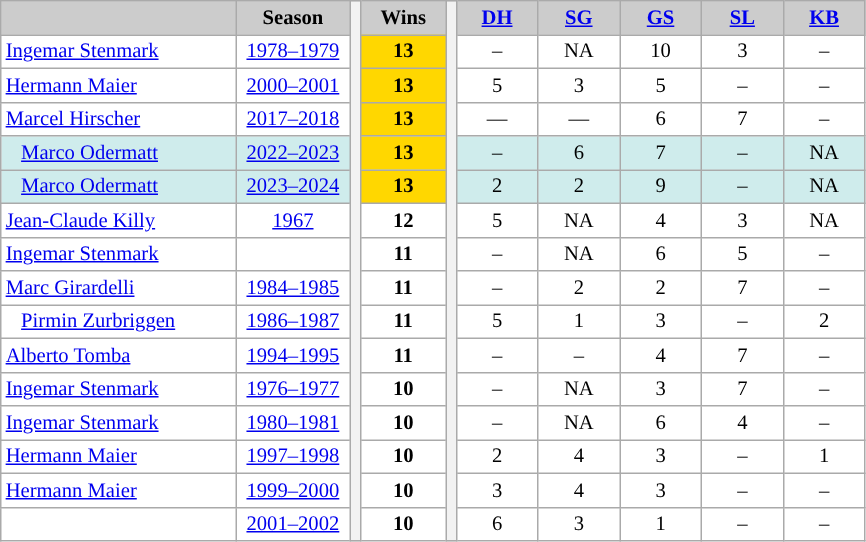<table class="wikitable plainrowheaders" style="background:#fff; font-size:86%; line-height:16px; border:grey solid 1px; border-collapse:collapse">
<tr style="background:#ccc; text-align:center;">
<th style="background-color: #ccc;" width="150"></th>
<th style="background-color: #ccc;" width="70">Season</th>
<th rowspan=16></th>
<th style="background:#ccc; width:10%">Wins</th>
<th rowspan=16></th>
<th style="background-color: #ccc;" width="48"><a href='#'>DH</a></th>
<th style="background-color: #ccc;" width="48"><a href='#'>SG</a></th>
<th style="background-color: #ccc;" width="48"><a href='#'>GS</a></th>
<th style="background-color: #ccc;" width="48"><a href='#'>SL</a></th>
<th style="background-color: #ccc;" width="48"><a href='#'>KB</a></th>
</tr>
<tr align=center>
<td align=left> <a href='#'>Ingemar Stenmark</a></td>
<td><a href='#'>1978–1979</a></td>
<td style="background:gold;"><strong>13</strong></td>
<td>–</td>
<td>NA</td>
<td>10</td>
<td>3</td>
<td>–</td>
</tr>
<tr align=center>
<td align=left> <a href='#'>Hermann Maier</a></td>
<td><a href='#'>2000–2001</a></td>
<td style="background:gold;"><strong>13</strong></td>
<td>5</td>
<td>3</td>
<td>5</td>
<td>–</td>
<td>–</td>
</tr>
<tr align=center>
<td align=left> <a href='#'>Marcel Hirscher</a></td>
<td><a href='#'>2017–2018</a></td>
<td style="background:gold;"><strong>13</strong></td>
<td>—</td>
<td>—</td>
<td>6</td>
<td>7</td>
<td>–</td>
</tr>
<tr style="background:#CFECEC" align=center>
<td align=left>   <a href='#'>Marco Odermatt</a></td>
<td><a href='#'>2022–2023</a></td>
<td style="background:gold;"><strong>13</strong></td>
<td>–</td>
<td>6</td>
<td>7</td>
<td>–</td>
<td>NA</td>
</tr>
<tr style="background:#CFECEC" align=center>
<td align=left>   <a href='#'>Marco Odermatt</a></td>
<td><a href='#'>2023–2024</a></td>
<td style="background:gold;"><strong>13</strong></td>
<td>2</td>
<td>2</td>
<td>9</td>
<td>–</td>
<td>NA</td>
</tr>
<tr align=center>
<td align=left> <a href='#'>Jean-Claude Killy</a></td>
<td><a href='#'>1967</a></td>
<td><strong>12</strong></td>
<td align=center>5</td>
<td>NA</td>
<td>4</td>
<td>3</td>
<td>NA</td>
</tr>
<tr align=center>
<td align=left> <a href='#'>Ingemar Stenmark</a></td>
<td></td>
<td><strong>11</strong></td>
<td>–</td>
<td>NA</td>
<td>6</td>
<td>5</td>
<td>–</td>
</tr>
<tr align=center>
<td align=left> <a href='#'>Marc Girardelli</a></td>
<td><a href='#'>1984–1985</a></td>
<td><strong>11</strong></td>
<td>–</td>
<td>2</td>
<td>2</td>
<td>7</td>
<td>–</td>
</tr>
<tr align=center>
<td align=left>   <a href='#'>Pirmin Zurbriggen</a></td>
<td><a href='#'>1986–1987</a></td>
<td><strong>11</strong></td>
<td>5</td>
<td>1</td>
<td>3</td>
<td>–</td>
<td>2</td>
</tr>
<tr align=center>
<td align=left> <a href='#'>Alberto Tomba</a></td>
<td><a href='#'>1994–1995</a></td>
<td><strong>11</strong></td>
<td>–</td>
<td>–</td>
<td>4</td>
<td>7</td>
<td>–</td>
</tr>
<tr align=center>
<td align=left> <a href='#'>Ingemar Stenmark</a></td>
<td><a href='#'>1976–1977</a></td>
<td><strong>10</strong></td>
<td>–</td>
<td>NA</td>
<td>3</td>
<td>7</td>
<td>–</td>
</tr>
<tr align=center>
<td align=left> <a href='#'>Ingemar Stenmark</a></td>
<td><a href='#'>1980–1981</a></td>
<td><strong>10</strong></td>
<td>–</td>
<td>NA</td>
<td>6</td>
<td>4</td>
<td>–</td>
</tr>
<tr align=center>
<td align=left> <a href='#'>Hermann Maier</a></td>
<td><a href='#'>1997–1998</a></td>
<td><strong>10</strong></td>
<td>2</td>
<td>4</td>
<td>3</td>
<td>–</td>
<td>1</td>
</tr>
<tr align=center>
<td align=left> <a href='#'>Hermann Maier</a></td>
<td><a href='#'>1999–2000</a></td>
<td><strong>10</strong></td>
<td>3</td>
<td>4</td>
<td>3</td>
<td>–</td>
<td>–</td>
</tr>
<tr align=center>
<td align=left></td>
<td><a href='#'>2001–2002</a></td>
<td><strong>10</strong></td>
<td>6</td>
<td>3</td>
<td>1</td>
<td>–</td>
<td>–</td>
</tr>
</table>
